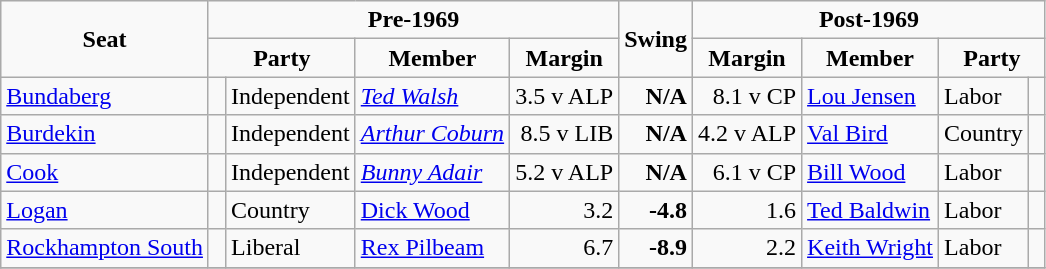<table class="wikitable">
<tr>
<td rowspan="2" style="text-align:center"><strong>Seat</strong></td>
<td colspan="4" style="text-align:center"><strong>Pre-1969</strong></td>
<td rowspan="2" style="text-align:center"><strong>Swing</strong></td>
<td colspan="4" style="text-align:center"><strong>Post-1969</strong></td>
</tr>
<tr>
<td colspan="2" style="text-align:center"><strong>Party</strong></td>
<td style="text-align:center"><strong>Member</strong></td>
<td style="text-align:center"><strong>Margin</strong></td>
<td style="text-align:center"><strong>Margin</strong></td>
<td style="text-align:center"><strong>Member</strong></td>
<td colspan="2" style="text-align:center"><strong>Party</strong></td>
</tr>
<tr>
<td><a href='#'>Bundaberg</a></td>
<td> </td>
<td>Independent</td>
<td><em><a href='#'>Ted Walsh</a></em></td>
<td style="text-align:right;">3.5 v ALP</td>
<td style="text-align:right;"><strong>N/A</strong></td>
<td style="text-align:right;">8.1 v CP</td>
<td><a href='#'>Lou Jensen</a></td>
<td>Labor</td>
<td> </td>
</tr>
<tr>
<td><a href='#'>Burdekin</a></td>
<td> </td>
<td>Independent</td>
<td><em><a href='#'>Arthur Coburn</a></em></td>
<td style="text-align:right;">8.5 v LIB</td>
<td style="text-align:right;"><strong>N/A</strong></td>
<td style="text-align:right;">4.2 v ALP</td>
<td><a href='#'>Val Bird</a></td>
<td>Country</td>
<td> </td>
</tr>
<tr>
<td><a href='#'>Cook</a></td>
<td> </td>
<td>Independent</td>
<td><em><a href='#'>Bunny Adair</a></em></td>
<td style="text-align:right;">5.2 v ALP</td>
<td style="text-align:right;"><strong>N/A</strong></td>
<td style="text-align:right;">6.1 v CP</td>
<td><a href='#'>Bill Wood</a></td>
<td>Labor</td>
<td> </td>
</tr>
<tr>
<td><a href='#'>Logan</a></td>
<td> </td>
<td>Country</td>
<td><a href='#'>Dick Wood</a></td>
<td style="text-align:right;">3.2</td>
<td style="text-align:right;"><strong>-4.8</strong></td>
<td style="text-align:right;">1.6</td>
<td><a href='#'>Ted Baldwin</a></td>
<td>Labor</td>
<td> </td>
</tr>
<tr>
<td><a href='#'>Rockhampton South</a></td>
<td> </td>
<td>Liberal</td>
<td><a href='#'>Rex Pilbeam</a></td>
<td style="text-align:right;">6.7</td>
<td style="text-align:right;"><strong>-8.9</strong></td>
<td style="text-align:right;">2.2</td>
<td><a href='#'>Keith Wright</a></td>
<td>Labor</td>
<td> </td>
</tr>
<tr>
</tr>
</table>
